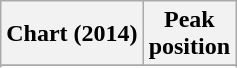<table class="wikitable sortable plainrowheaders" style="text-align:center">
<tr>
<th scope="col">Chart (2014)</th>
<th scope="col">Peak<br>position</th>
</tr>
<tr>
</tr>
<tr>
</tr>
<tr>
</tr>
<tr>
</tr>
<tr>
</tr>
<tr>
</tr>
<tr>
</tr>
<tr>
</tr>
<tr>
</tr>
<tr>
</tr>
<tr>
</tr>
<tr>
</tr>
<tr>
</tr>
<tr>
</tr>
<tr>
</tr>
<tr>
</tr>
</table>
